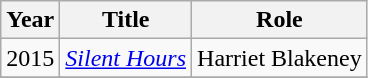<table class= "wikitable">
<tr>
<th>Year</th>
<th>Title</th>
<th>Role</th>
</tr>
<tr>
<td>2015</td>
<td><em><a href='#'>Silent Hours</a></em></td>
<td>Harriet Blakeney</td>
</tr>
<tr>
</tr>
</table>
